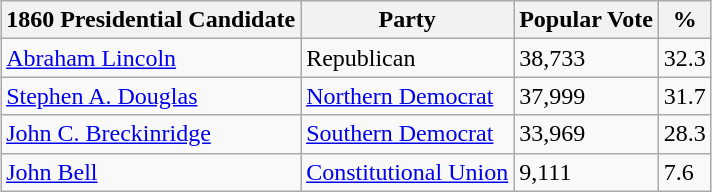<table class="wikitable" style="margin:auto;">
<tr>
<th>1860 Presidential Candidate</th>
<th>Party</th>
<th>Popular Vote</th>
<th>%</th>
</tr>
<tr>
<td><a href='#'>Abraham Lincoln</a></td>
<td>Republican</td>
<td>38,733</td>
<td>32.3</td>
</tr>
<tr>
<td><a href='#'>Stephen A. Douglas</a></td>
<td><a href='#'>Northern Democrat</a></td>
<td>37,999</td>
<td>31.7</td>
</tr>
<tr>
<td><a href='#'>John C. Breckinridge</a></td>
<td><a href='#'>Southern Democrat</a></td>
<td>33,969</td>
<td>28.3</td>
</tr>
<tr>
<td><a href='#'>John Bell</a></td>
<td><a href='#'>Constitutional Union</a></td>
<td>9,111</td>
<td>7.6</td>
</tr>
</table>
